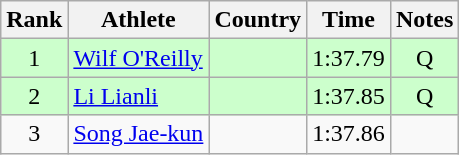<table class="wikitable" style="text-align:center">
<tr>
<th>Rank</th>
<th>Athlete</th>
<th>Country</th>
<th>Time</th>
<th>Notes</th>
</tr>
<tr bgcolor=ccffcc>
<td>1</td>
<td align=left><a href='#'>Wilf O'Reilly</a></td>
<td align=left></td>
<td>1:37.79</td>
<td>Q</td>
</tr>
<tr bgcolor=ccffcc>
<td>2</td>
<td align=left><a href='#'>Li Lianli</a></td>
<td align=left></td>
<td>1:37.85</td>
<td>Q</td>
</tr>
<tr>
<td>3</td>
<td align=left><a href='#'>Song Jae-kun</a></td>
<td align=left></td>
<td>1:37.86</td>
<td></td>
</tr>
</table>
